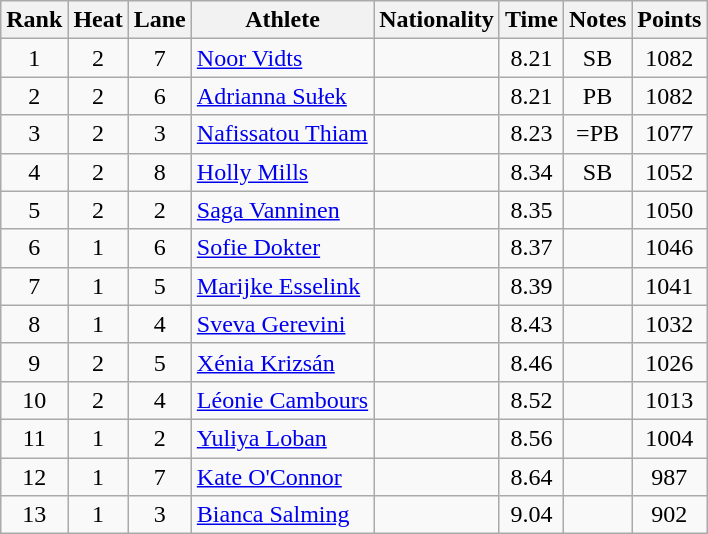<table class="wikitable sortable" style="text-align:center">
<tr>
<th>Rank</th>
<th>Heat</th>
<th>Lane</th>
<th>Athlete</th>
<th>Nationality</th>
<th>Time</th>
<th>Notes</th>
<th>Points</th>
</tr>
<tr>
<td>1</td>
<td>2</td>
<td>7</td>
<td align=left><a href='#'>Noor Vidts</a></td>
<td align=left></td>
<td>8.21</td>
<td>SB</td>
<td>1082</td>
</tr>
<tr>
<td>2</td>
<td>2</td>
<td>6</td>
<td align=left><a href='#'>Adrianna Sułek</a></td>
<td align=left></td>
<td>8.21</td>
<td>PB</td>
<td>1082</td>
</tr>
<tr>
<td>3</td>
<td>2</td>
<td>3</td>
<td align=left><a href='#'>Nafissatou Thiam</a></td>
<td align=left></td>
<td>8.23</td>
<td>=PB</td>
<td>1077</td>
</tr>
<tr>
<td>4</td>
<td>2</td>
<td>8</td>
<td align=left><a href='#'>Holly Mills</a></td>
<td align=left></td>
<td>8.34</td>
<td>SB</td>
<td>1052</td>
</tr>
<tr>
<td>5</td>
<td>2</td>
<td>2</td>
<td align=left><a href='#'>Saga Vanninen</a></td>
<td align=left></td>
<td>8.35</td>
<td></td>
<td>1050</td>
</tr>
<tr>
<td>6</td>
<td>1</td>
<td>6</td>
<td align=left><a href='#'>Sofie Dokter</a></td>
<td align=left></td>
<td>8.37</td>
<td></td>
<td>1046</td>
</tr>
<tr>
<td>7</td>
<td>1</td>
<td>5</td>
<td align=left><a href='#'>Marijke Esselink</a></td>
<td align="left"></td>
<td>8.39</td>
<td></td>
<td>1041</td>
</tr>
<tr>
<td>8</td>
<td>1</td>
<td>4</td>
<td align=left><a href='#'>Sveva Gerevini</a></td>
<td align=left></td>
<td>8.43</td>
<td></td>
<td>1032</td>
</tr>
<tr>
<td>9</td>
<td>2</td>
<td>5</td>
<td align=left><a href='#'>Xénia Krizsán</a></td>
<td align=left></td>
<td>8.46</td>
<td></td>
<td>1026</td>
</tr>
<tr>
<td>10</td>
<td>2</td>
<td>4</td>
<td align=left><a href='#'>Léonie Cambours</a></td>
<td align=left></td>
<td>8.52</td>
<td></td>
<td>1013</td>
</tr>
<tr>
<td>11</td>
<td>1</td>
<td>2</td>
<td align=left><a href='#'>Yuliya Loban</a></td>
<td align="left"></td>
<td>8.56</td>
<td></td>
<td>1004</td>
</tr>
<tr>
<td>12</td>
<td>1</td>
<td>7</td>
<td align=left><a href='#'>Kate O'Connor</a></td>
<td align=left></td>
<td>8.64</td>
<td></td>
<td>987</td>
</tr>
<tr>
<td>13</td>
<td>1</td>
<td>3</td>
<td align=left><a href='#'>Bianca Salming</a></td>
<td align=left></td>
<td>9.04</td>
<td></td>
<td>902</td>
</tr>
</table>
